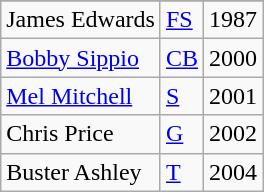<table class="wikitable">
<tr>
</tr>
<tr>
<td>James Edwards</td>
<td><a href='#'>FS</a></td>
<td>1987</td>
</tr>
<tr>
<td><a href='#'>Bobby Sippio</a></td>
<td><a href='#'>CB</a></td>
<td>2000</td>
</tr>
<tr>
<td><a href='#'>Mel Mitchell</a></td>
<td><a href='#'>S</a></td>
<td>2001</td>
</tr>
<tr>
<td>Chris Price</td>
<td><a href='#'>G</a></td>
<td>2002</td>
</tr>
<tr>
<td>Buster Ashley</td>
<td><a href='#'>T</a></td>
<td>2004</td>
</tr>
</table>
